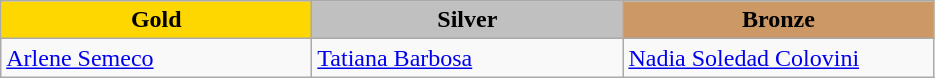<table class="wikitable" style="text-align:left">
<tr align="center">
<td width=200 bgcolor=gold><strong>Gold</strong></td>
<td width=200 bgcolor=silver><strong>Silver</strong></td>
<td width=200 bgcolor=CC9966><strong>Bronze</strong></td>
</tr>
<tr>
<td><a href='#'>Arlene Semeco</a><br><em></em></td>
<td><a href='#'>Tatiana Barbosa</a><br><em></em></td>
<td><a href='#'>Nadia Soledad Colovini</a><br><em></em></td>
</tr>
</table>
